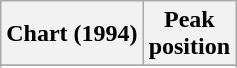<table class="wikitable sortable plainrowheaders">
<tr>
<th>Chart (1994)</th>
<th>Peak<br>position</th>
</tr>
<tr>
</tr>
<tr>
</tr>
<tr>
</tr>
</table>
